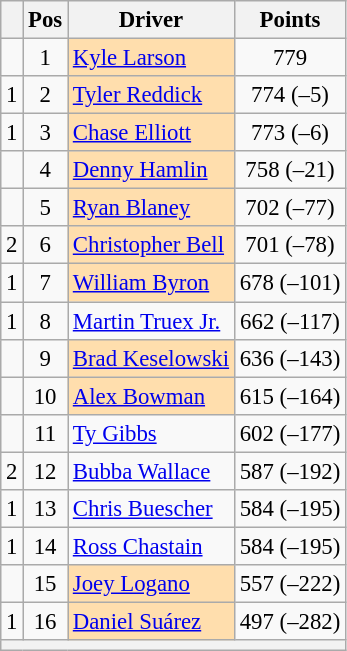<table class="wikitable" style="font-size: 95%;">
<tr>
<th></th>
<th>Pos</th>
<th>Driver</th>
<th>Points</th>
</tr>
<tr>
<td align="left"></td>
<td style="text-align:center;">1</td>
<td style="background:#FFDEAD;"><a href='#'>Kyle Larson</a></td>
<td style="text-align:center;">779</td>
</tr>
<tr>
<td align="left"> 1</td>
<td style="text-align:center;">2</td>
<td style="background:#FFDEAD;"><a href='#'>Tyler Reddick</a></td>
<td style="text-align:center;">774 (–5)</td>
</tr>
<tr>
<td align="left"> 1</td>
<td style="text-align:center;">3</td>
<td style="background:#FFDEAD;"><a href='#'>Chase Elliott</a></td>
<td style="text-align:center;">773 (–6)</td>
</tr>
<tr>
<td align="left"></td>
<td style="text-align:center;">4</td>
<td style="background:#FFDEAD;"><a href='#'>Denny Hamlin</a></td>
<td style="text-align:center;">758 (–21)</td>
</tr>
<tr>
<td align="left"></td>
<td style="text-align:center;">5</td>
<td style="background:#FFDEAD;"><a href='#'>Ryan Blaney</a></td>
<td style="text-align:center;">702 (–77)</td>
</tr>
<tr>
<td align="left"> 2</td>
<td style="text-align:center;">6</td>
<td style="background:#FFDEAD;"><a href='#'>Christopher Bell</a></td>
<td style="text-align:center;">701 (–78)</td>
</tr>
<tr>
<td align="left"> 1</td>
<td style="text-align:center;">7</td>
<td style="background:#FFDEAD;"><a href='#'>William Byron</a></td>
<td style="text-align:center;">678 (–101)</td>
</tr>
<tr>
<td align="left"> 1</td>
<td style="text-align:center;">8</td>
<td><a href='#'>Martin Truex Jr.</a></td>
<td style="text-align:center;">662 (–117)</td>
</tr>
<tr>
<td align="left"></td>
<td style="text-align:center;">9</td>
<td style="background:#FFDEAD;"><a href='#'>Brad Keselowski</a></td>
<td style="text-align:center;">636 (–143)</td>
</tr>
<tr>
<td align="left"></td>
<td style="text-align:center;">10</td>
<td style="background:#FFDEAD;"><a href='#'>Alex Bowman</a></td>
<td style="text-align:center;">615 (–164)</td>
</tr>
<tr>
<td align="left"></td>
<td style="text-align:center;">11</td>
<td><a href='#'>Ty Gibbs</a></td>
<td style="text-align:center;">602 (–177)</td>
</tr>
<tr>
<td align="left"> 2</td>
<td style="text-align:center;">12</td>
<td><a href='#'>Bubba Wallace</a></td>
<td style="text-align:center;">587 (–192)</td>
</tr>
<tr>
<td align="left"> 1</td>
<td style="text-align:center;">13</td>
<td><a href='#'>Chris Buescher</a></td>
<td style="text-align:center;">584 (–195)</td>
</tr>
<tr>
<td align="left"> 1</td>
<td style="text-align:center;">14</td>
<td><a href='#'>Ross Chastain</a></td>
<td style="text-align:center;">584 (–195)</td>
</tr>
<tr>
<td align="left"></td>
<td style="text-align:center;">15</td>
<td style="background:#FFDEAD;"><a href='#'>Joey Logano</a></td>
<td style="text-align:center;">557 (–222)</td>
</tr>
<tr>
<td align="left"> 1</td>
<td style="text-align:center;">16</td>
<td style="background:#FFDEAD;"><a href='#'>Daniel Suárez</a></td>
<td style="text-align:center;">497 (–282)</td>
</tr>
<tr class="sortbottom">
<th colspan="9"></th>
</tr>
</table>
